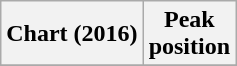<table class="wikitable plainrowheaders">
<tr>
<th scope="col">Chart (2016)</th>
<th scope="col">Peak<br>position</th>
</tr>
<tr>
</tr>
</table>
